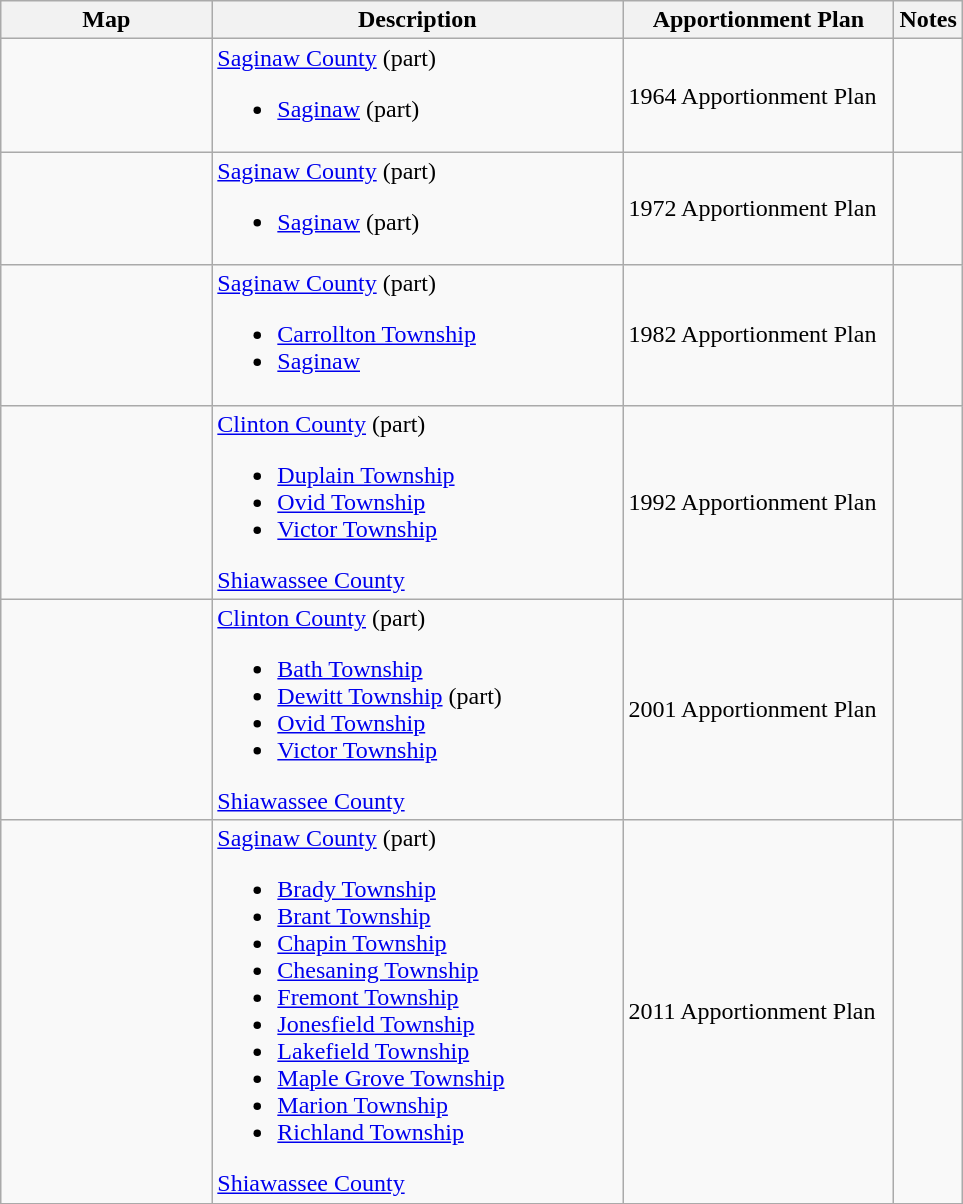<table class="wikitable sortable">
<tr>
<th style="width:100pt;">Map</th>
<th style="width:200pt;">Description</th>
<th style="width:130pt;">Apportionment Plan</th>
<th style="width:15pt;">Notes</th>
</tr>
<tr>
<td></td>
<td><a href='#'>Saginaw County</a> (part)<br><ul><li><a href='#'>Saginaw</a> (part)</li></ul></td>
<td>1964 Apportionment Plan</td>
<td></td>
</tr>
<tr>
<td></td>
<td><a href='#'>Saginaw County</a> (part)<br><ul><li><a href='#'>Saginaw</a> (part)</li></ul></td>
<td>1972 Apportionment Plan</td>
<td></td>
</tr>
<tr>
<td></td>
<td><a href='#'>Saginaw County</a> (part)<br><ul><li><a href='#'>Carrollton Township</a></li><li><a href='#'>Saginaw</a></li></ul></td>
<td>1982 Apportionment Plan</td>
<td></td>
</tr>
<tr>
<td></td>
<td><a href='#'>Clinton County</a> (part)<br><ul><li><a href='#'>Duplain Township</a></li><li><a href='#'>Ovid Township</a></li><li><a href='#'>Victor Township</a></li></ul><a href='#'>Shiawassee County</a></td>
<td>1992 Apportionment Plan</td>
<td></td>
</tr>
<tr>
<td></td>
<td><a href='#'>Clinton County</a> (part)<br><ul><li><a href='#'>Bath Township</a></li><li><a href='#'>Dewitt Township</a> (part)</li><li><a href='#'>Ovid Township</a></li><li><a href='#'>Victor Township</a></li></ul><a href='#'>Shiawassee County</a></td>
<td>2001 Apportionment Plan</td>
<td></td>
</tr>
<tr>
<td></td>
<td><a href='#'>Saginaw County</a> (part)<br><ul><li><a href='#'>Brady Township</a></li><li><a href='#'>Brant Township</a></li><li><a href='#'>Chapin Township</a></li><li><a href='#'>Chesaning Township</a></li><li><a href='#'>Fremont Township</a></li><li><a href='#'>Jonesfield Township</a></li><li><a href='#'>Lakefield Township</a></li><li><a href='#'>Maple Grove Township</a></li><li><a href='#'>Marion Township</a></li><li><a href='#'>Richland Township</a></li></ul><a href='#'>Shiawassee County</a></td>
<td>2011 Apportionment Plan</td>
<td></td>
</tr>
<tr>
</tr>
</table>
